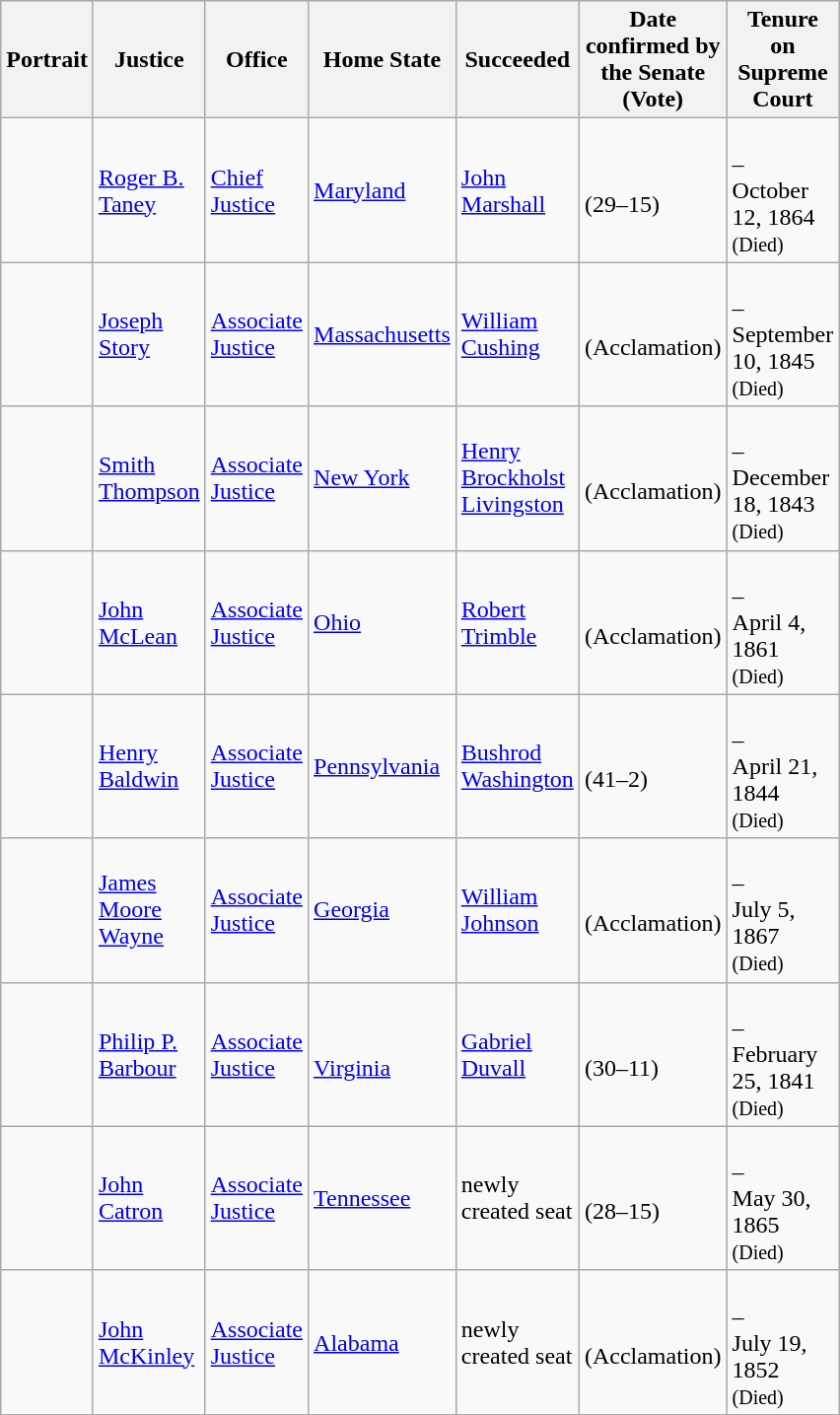<table class="wikitable sortable">
<tr>
<th scope="col" style="width: 10px;">Portrait</th>
<th scope="col" style="width: 10px;">Justice</th>
<th scope="col" style="width: 10px;">Office</th>
<th scope="col" style="width: 10px;">Home State</th>
<th scope="col" style="width: 10px;">Succeeded</th>
<th scope="col" style="width: 10px;">Date confirmed by the Senate<br>(Vote)</th>
<th scope="col" style="width: 10px;">Tenure on Supreme Court</th>
</tr>
<tr>
<td></td>
<td><a href='#'>Roger B. Taney</a></td>
<td><a href='#'>Chief Justice</a></td>
<td><a href='#'>Maryland</a></td>
<td><a href='#'>John Marshall</a></td>
<td><br>(29–15)</td>
<td><br>–<br>October 12, 1864<br><small>(Died)</small></td>
</tr>
<tr>
<td></td>
<td><a href='#'>Joseph Story</a><br></td>
<td><a href='#'>Associate Justice</a></td>
<td><a href='#'>Massachusetts</a></td>
<td><a href='#'>William Cushing</a></td>
<td><br>(Acclamation)</td>
<td><br>–<br>September 10, 1845<br><small>(Died)</small></td>
</tr>
<tr>
<td></td>
<td><a href='#'>Smith Thompson</a></td>
<td><a href='#'>Associate Justice</a></td>
<td><a href='#'>New York</a></td>
<td><a href='#'>Henry Brockholst Livingston</a></td>
<td><br>(Acclamation)</td>
<td><br>–<br>December 18, 1843<br><small>(Died)</small></td>
</tr>
<tr>
<td></td>
<td><a href='#'>John McLean</a></td>
<td><a href='#'>Associate Justice</a></td>
<td><a href='#'>Ohio</a></td>
<td><a href='#'>Robert Trimble</a></td>
<td><br>(Acclamation)</td>
<td><br>–<br>April 4, 1861<br><small>(Died)</small></td>
</tr>
<tr>
<td></td>
<td><a href='#'>Henry Baldwin</a></td>
<td><a href='#'>Associate Justice</a></td>
<td><a href='#'>Pennsylvania</a></td>
<td><a href='#'>Bushrod Washington</a></td>
<td><br>(41–2)</td>
<td><br>–<br>April 21, 1844<br><small>(Died)</small></td>
</tr>
<tr>
<td></td>
<td><a href='#'>James Moore Wayne</a></td>
<td><a href='#'>Associate Justice</a></td>
<td><a href='#'>Georgia</a></td>
<td><a href='#'>William Johnson</a></td>
<td><br>(Acclamation)</td>
<td><br>–<br>July 5, 1867<br><small>(Died)</small></td>
</tr>
<tr>
<td></td>
<td><a href='#'>Philip P. Barbour</a></td>
<td><a href='#'>Associate Justice</a></td>
<td><br><a href='#'>Virginia</a></td>
<td><a href='#'>Gabriel Duvall</a></td>
<td><br>(30–11)</td>
<td><br>–<br>February 25, 1841<br><small>(Died)</small></td>
</tr>
<tr>
<td></td>
<td><a href='#'>John Catron</a></td>
<td><a href='#'>Associate Justice</a></td>
<td><a href='#'>Tennessee</a></td>
<td>newly created seat</td>
<td><br>(28–15)</td>
<td><br>–<br>May 30, 1865<br><small>(Died)</small></td>
</tr>
<tr>
<td></td>
<td><a href='#'>John McKinley</a></td>
<td><a href='#'>Associate Justice</a></td>
<td><a href='#'>Alabama</a></td>
<td>newly created seat</td>
<td><br>(Acclamation)</td>
<td><br>–<br>July 19, 1852<br><small>(Died)</small></td>
</tr>
<tr>
</tr>
</table>
